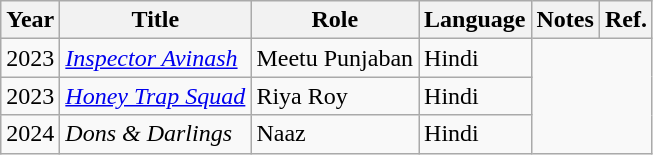<table class="wikitable sortable">
<tr>
<th>Year</th>
<th>Title</th>
<th>Role</th>
<th>Language</th>
<th>Notes</th>
<th>Ref.</th>
</tr>
<tr>
<td>2023</td>
<td><em><a href='#'>Inspector Avinash</a></em></td>
<td>Meetu Punjaban</td>
<td>Hindi</td>
</tr>
<tr>
<td>2023</td>
<td><em><a href='#'>Honey Trap Squad</a></em></td>
<td>Riya Roy</td>
<td>Hindi</td>
</tr>
<tr>
<td>2024</td>
<td><em>Dons & Darlings</em></td>
<td>Naaz</td>
<td>Hindi</td>
</tr>
</table>
